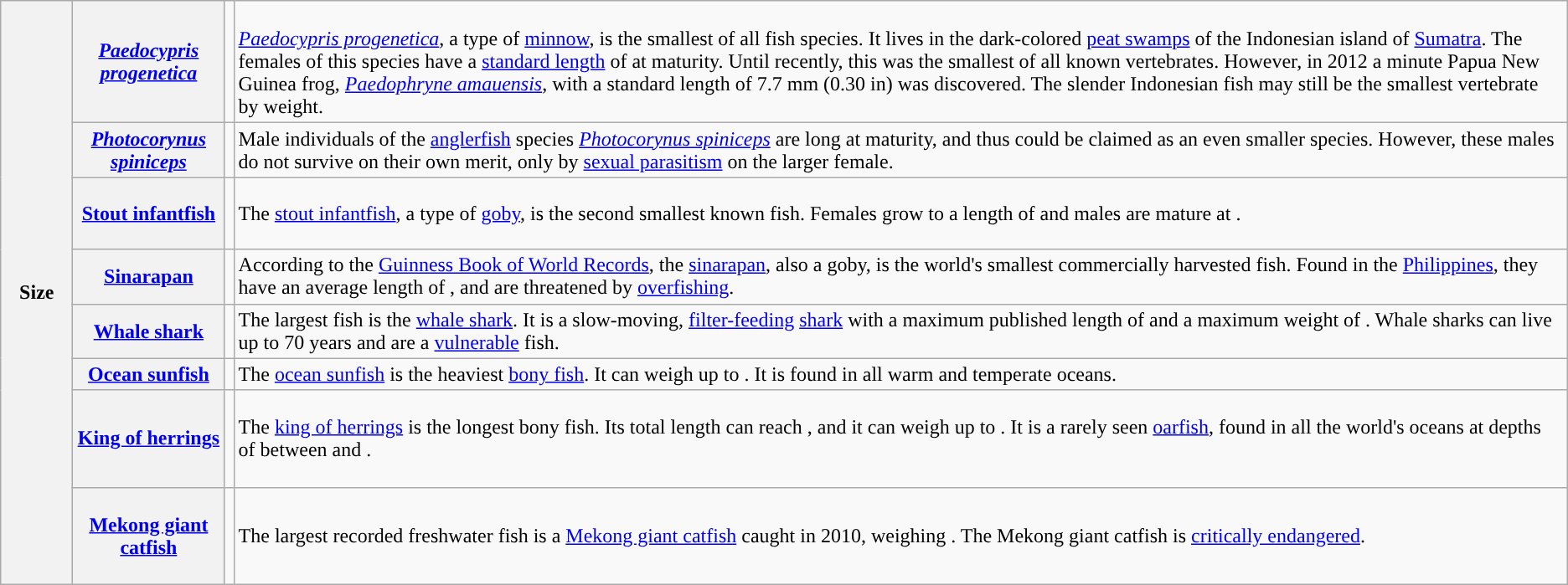<table class="wikitable">
<tr>
<th rowspan=8 width=50px style="background:">Size</th>
<th><em><a href='#'>Paedocypris progenetica</a></em></th>
<td align=center></td>
<td><br><em><a href='#'>Paedocypris progenetica</a></em>, a type of <a href='#'>minnow</a>, is the smallest of all fish species. It lives in the dark-colored <a href='#'>peat swamps</a> of the Indonesian island of <a href='#'>Sumatra</a>. The females of this species have a <a href='#'>standard length</a> of  at maturity. Until recently, this was the smallest of all known vertebrates. However, in 2012 a minute Papua New Guinea frog, <em><a href='#'>Paedophryne amauensis</a></em>, with a standard length of 7.7 mm (0.30 in) was discovered. The slender Indonesian fish may still be the smallest vertebrate by weight.</td>
</tr>
<tr>
<th><em><a href='#'>Photocorynus spiniceps</a></em></th>
<td></td>
<td>Male individuals of the <a href='#'>anglerfish</a> species <em><a href='#'>Photocorynus spiniceps</a></em> are  long at maturity, and thus could be claimed as an even smaller species. However, these males do not survive on their own merit, only by <a href='#'>sexual parasitism</a> on the larger female.</td>
</tr>
<tr>
<th><a href='#'>Stout infantfish</a></th>
<td height=50px></td>
<td>The <a href='#'>stout infantfish</a>, a type of <a href='#'>goby</a>, is the second smallest known fish. Females grow to a length of  and males are mature at .</td>
</tr>
<tr>
<th><a href='#'>Sinarapan</a></th>
<td></td>
<td>According to the <a href='#'>Guinness Book of World Records</a>, the <a href='#'>sinarapan</a>, also a goby, is the world's smallest commercially harvested fish. Found in the <a href='#'>Philippines</a>, they have an average length of , and are threatened by <a href='#'>overfishing</a>.</td>
</tr>
<tr>
<th><a href='#'>Whale shark</a></th>
<td></td>
<td>The largest fish is the <a href='#'>whale shark</a>. It is a slow-moving, <a href='#'>filter-feeding</a> <a href='#'>shark</a> with a maximum published length of  and a maximum weight of . Whale sharks can live up to 70 years and are a <a href='#'>vulnerable</a> fish.</td>
</tr>
<tr>
<th><a href='#'>Ocean sunfish</a></th>
<td align=center></td>
<td>The <a href='#'>ocean sunfish</a> is the heaviest <a href='#'>bony fish</a>. It can weigh up to . It is found in all warm and temperate oceans.</td>
</tr>
<tr>
<th><a href='#'>King of herrings</a></th>
<td align=center height=70px></td>
<td>The <a href='#'>king of herrings</a> is the longest bony fish. Its total length can reach , and it can weigh up to . It is a rarely seen <a href='#'>oarfish</a>, found in all the world's oceans at depths of between  and .</td>
</tr>
<tr>
<th><a href='#'>Mekong giant catfish</a></th>
<td align=center height=70px></td>
<td>The largest recorded freshwater fish is a <a href='#'>Mekong giant catfish</a> caught in 2010, weighing . The Mekong giant catfish is <a href='#'>critically endangered</a>.</td>
</tr>
</table>
